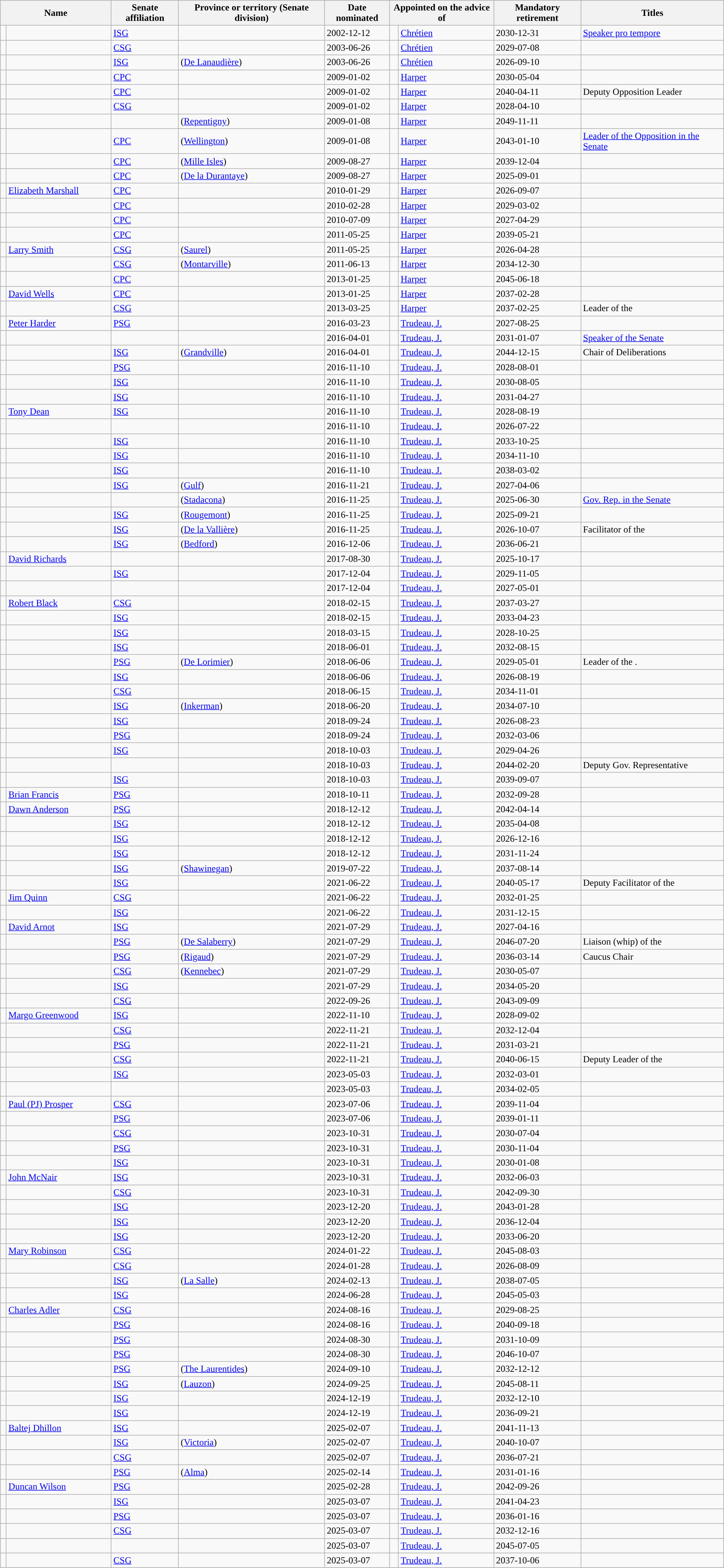<table class="wikitable sortable sticky-header">
<tr>
<th style="min-width:11.5em;" colspan=2>Name</th>
<th style="min-width:4em;">Senate affiliation</th>
<th style="min-width:9.8em;">Province or territory (Senate division)</th>
<th style="min-width:5em;">Date nominated</th>
<th style="min-width:7em;" colspan=2>Appointed on the advice of</th>
<th style="min-width:5em;">Mandatory retirement</th>
<th style="min-width:12em;">Titles</th>
</tr>
<tr>
<td style="background:"></td>
<td></td>
<td><a href='#'>ISG</a></td>
<td></td>
<td>2002-12-12</td>
<td style="background:"></td>
<td><a href='#'>Chrétien</a></td>
<td>2030-12-31</td>
<td><a href='#'>Speaker pro tempore</a></td>
</tr>
<tr>
<td style="background:"></td>
<td></td>
<td><a href='#'>CSG</a></td>
<td></td>
<td>2003-06-26</td>
<td style="background:"></td>
<td><a href='#'>Chrétien</a></td>
<td>2029-07-08</td>
<td></td>
</tr>
<tr>
<td style="background:"></td>
<td></td>
<td><a href='#'>ISG</a></td>
<td> (<a href='#'>De Lanaudière</a>)</td>
<td>2003-06-26</td>
<td style="background:"></td>
<td><a href='#'>Chrétien</a></td>
<td>2026-09-10</td>
<td></td>
</tr>
<tr>
<td style="background:"></td>
<td></td>
<td><a href='#'>CPC</a></td>
<td></td>
<td>2009-01-02</td>
<td style="background:"></td>
<td><a href='#'>Harper</a></td>
<td>2030-05-04</td>
<td></td>
</tr>
<tr>
<td style="background:"></td>
<td></td>
<td><a href='#'>CPC</a></td>
<td></td>
<td>2009-01-02</td>
<td style="background:"></td>
<td><a href='#'>Harper</a></td>
<td>2040-04-11</td>
<td>Deputy Opposition Leader</td>
</tr>
<tr>
<td style="background:"></td>
<td></td>
<td><a href='#'>CSG</a></td>
<td></td>
<td>2009-01-02</td>
<td style="background:"></td>
<td><a href='#'>Harper</a></td>
<td>2028-04-10</td>
<td></td>
</tr>
<tr>
<td style="background:"></td>
<td></td>
<td></td>
<td> (<a href='#'>Repentigny</a>)</td>
<td>2009-01-08</td>
<td style="background:"></td>
<td><a href='#'>Harper</a></td>
<td>2049-11-11</td>
<td></td>
</tr>
<tr>
<td style="background:"></td>
<td></td>
<td><a href='#'>CPC</a></td>
<td> (<a href='#'>Wellington</a>)</td>
<td>2009-01-08</td>
<td style="background:"></td>
<td><a href='#'>Harper</a></td>
<td>2043-01-10</td>
<td><a href='#'>Leader of the Opposition in the Senate</a> </td>
</tr>
<tr>
<td style="background:"></td>
<td></td>
<td><a href='#'>CPC</a></td>
<td> (<a href='#'>Mille Isles</a>)</td>
<td>2009-08-27</td>
<td style="background:"></td>
<td><a href='#'>Harper</a></td>
<td>2039-12-04</td>
<td></td>
</tr>
<tr>
<td style="background:"></td>
<td></td>
<td><a href='#'>CPC</a></td>
<td> (<a href='#'>De la Durantaye</a>)</td>
<td>2009-08-27</td>
<td style="background:"></td>
<td><a href='#'>Harper</a></td>
<td>2025-09-01</td>
<td></td>
</tr>
<tr>
<td style="background:"></td>
<td><span><a href='#'>Elizabeth Marshall</a></span></td>
<td><a href='#'>CPC</a></td>
<td></td>
<td>2010-01-29</td>
<td style="background:"></td>
<td><a href='#'>Harper</a></td>
<td>2026-09-07</td>
<td></td>
</tr>
<tr>
<td style="background:"></td>
<td></td>
<td><a href='#'>CPC</a></td>
<td></td>
<td>2010-02-28</td>
<td style="background:"></td>
<td><a href='#'>Harper</a></td>
<td>2029-03-02</td>
<td></td>
</tr>
<tr>
<td style="background:"></td>
<td></td>
<td><a href='#'>CPC</a></td>
<td></td>
<td>2010-07-09</td>
<td style="background:"></td>
<td><a href='#'>Harper</a></td>
<td>2027-04-29</td>
<td></td>
</tr>
<tr>
<td style="background:"></td>
<td></td>
<td><a href='#'>CPC</a></td>
<td></td>
<td>2011-05-25</td>
<td style="background:"></td>
<td><a href='#'>Harper</a></td>
<td>2039-05-21</td>
<td></td>
</tr>
<tr>
<td style="background:"></td>
<td><span><a href='#'>Larry Smith</a></span></td>
<td><a href='#'>CSG</a></td>
<td> (<a href='#'>Saurel</a>)</td>
<td>2011-05-25</td>
<td style="background:"></td>
<td><a href='#'>Harper</a></td>
<td>2026-04-28</td>
<td></td>
</tr>
<tr>
<td style="background:"></td>
<td></td>
<td><a href='#'>CSG</a></td>
<td> (<a href='#'>Montarville</a>)</td>
<td>2011-06-13</td>
<td style="background:"></td>
<td><a href='#'>Harper</a></td>
<td>2034-12-30</td>
<td></td>
</tr>
<tr>
<td style="background:"></td>
<td></td>
<td><a href='#'>CPC</a></td>
<td></td>
<td>2013-01-25</td>
<td style="background:"></td>
<td><a href='#'>Harper</a></td>
<td>2045-06-18</td>
<td></td>
</tr>
<tr>
<td style="background:"></td>
<td><span><a href='#'>David Wells</a></span></td>
<td><a href='#'>CPC</a></td>
<td></td>
<td>2013-01-25</td>
<td style="background:"></td>
<td><a href='#'>Harper</a></td>
<td>2037-02-28</td>
<td></td>
</tr>
<tr>
<td style="background:"></td>
<td></td>
<td><a href='#'>CSG</a></td>
<td></td>
<td>2013-03-25</td>
<td style="background:"></td>
<td><a href='#'>Harper</a></td>
<td>2037-02-25</td>
<td>Leader of the </td>
</tr>
<tr>
<td style="background:"></td>
<td><span><a href='#'>Peter Harder</a></span></td>
<td><a href='#'>PSG</a></td>
<td></td>
<td>2016-03-23</td>
<td style="background:"></td>
<td><a href='#'>Trudeau, J.</a></td>
<td>2027-08-25</td>
<td></td>
</tr>
<tr>
<td style="background:"></td>
<td></td>
<td></td>
<td></td>
<td>2016-04-01</td>
<td style="background:"></td>
<td><a href='#'>Trudeau, J.</a></td>
<td>2031-01-07</td>
<td><a href='#'>Speaker of the Senate</a></td>
</tr>
<tr>
<td style="background:"></td>
<td></td>
<td><a href='#'>ISG</a></td>
<td> (<a href='#'>Grandville</a>)</td>
<td>2016-04-01</td>
<td style="background:"></td>
<td><a href='#'>Trudeau, J.</a></td>
<td>2044-12-15</td>
<td>Chair of  Deliberations</td>
</tr>
<tr>
<td style="background:"></td>
<td></td>
<td><a href='#'>PSG</a></td>
<td></td>
<td>2016-11-10</td>
<td style="background:"></td>
<td><a href='#'>Trudeau, J.</a></td>
<td>2028-08-01</td>
<td></td>
</tr>
<tr>
<td style="background:"></td>
<td></td>
<td><a href='#'>ISG</a></td>
<td></td>
<td>2016-11-10</td>
<td style="background:"></td>
<td><a href='#'>Trudeau, J.</a></td>
<td>2030-08-05</td>
<td></td>
</tr>
<tr>
<td style="background:"></td>
<td></td>
<td><a href='#'>ISG</a></td>
<td></td>
<td>2016-11-10</td>
<td style="background:"></td>
<td><a href='#'>Trudeau, J.</a></td>
<td>2031-04-27</td>
<td></td>
</tr>
<tr>
<td style="background:"></td>
<td><span><a href='#'>Tony Dean</a></span></td>
<td><a href='#'>ISG</a></td>
<td></td>
<td>2016-11-10</td>
<td style="background:"></td>
<td><a href='#'>Trudeau, J.</a></td>
<td>2028-08-19</td>
<td></td>
</tr>
<tr>
<td style="background:"></td>
<td></td>
<td></td>
<td></td>
<td>2016-11-10</td>
<td style="background:"></td>
<td><a href='#'>Trudeau, J.</a></td>
<td>2026-07-22</td>
<td></td>
</tr>
<tr>
<td style="background:"></td>
<td></td>
<td><a href='#'>ISG</a></td>
<td></td>
<td>2016-11-10</td>
<td style="background:"></td>
<td><a href='#'>Trudeau, J.</a></td>
<td>2033-10-25</td>
<td></td>
</tr>
<tr>
<td style="background:"></td>
<td></td>
<td><a href='#'>ISG</a></td>
<td></td>
<td>2016-11-10</td>
<td style="background:"></td>
<td><a href='#'>Trudeau, J.</a></td>
<td>2034-11-10</td>
<td></td>
</tr>
<tr>
<td style="background:"></td>
<td></td>
<td><a href='#'>ISG</a></td>
<td></td>
<td>2016-11-10</td>
<td style="background:"></td>
<td><a href='#'>Trudeau, J.</a></td>
<td>2038-03-02</td>
<td></td>
</tr>
<tr>
<td style="background:"></td>
<td></td>
<td><a href='#'>ISG</a></td>
<td> (<a href='#'>Gulf</a>)</td>
<td>2016-11-21</td>
<td style="background:"></td>
<td><a href='#'>Trudeau, J.</a></td>
<td>2027-04-06</td>
<td></td>
</tr>
<tr>
<td style="background:"></td>
<td></td>
<td></td>
<td> (<a href='#'>Stadacona</a>)</td>
<td>2016-11-25</td>
<td style="background:"></td>
<td><a href='#'>Trudeau, J.</a></td>
<td>2025-06-30</td>
<td><a href='#'>Gov. Rep. in the Senate</a></td>
</tr>
<tr>
<td style="background:"></td>
<td></td>
<td><a href='#'>ISG</a></td>
<td> (<a href='#'>Rougemont</a>)</td>
<td>2016-11-25</td>
<td style="background:"></td>
<td><a href='#'>Trudeau, J.</a></td>
<td>2025-09-21</td>
<td></td>
</tr>
<tr>
<td style="background:"></td>
<td></td>
<td><a href='#'>ISG</a></td>
<td> (<a href='#'>De la Vallière</a>)</td>
<td>2016-11-25</td>
<td style="background:"></td>
<td><a href='#'>Trudeau, J.</a></td>
<td>2026-10-07</td>
<td>Facilitator of the </td>
</tr>
<tr>
<td style="background:"></td>
<td></td>
<td><a href='#'>ISG</a></td>
<td> (<a href='#'>Bedford</a>)</td>
<td>2016-12-06</td>
<td style="background:"></td>
<td><a href='#'>Trudeau, J.</a></td>
<td>2036-06-21</td>
<td></td>
</tr>
<tr>
<td style="background:"></td>
<td><span><a href='#'>David Richards</a></span></td>
<td></td>
<td></td>
<td>2017-08-30</td>
<td style="background:"></td>
<td><a href='#'>Trudeau, J.</a></td>
<td>2025-10-17</td>
<td></td>
</tr>
<tr>
<td style="background:"></td>
<td></td>
<td><a href='#'>ISG</a></td>
<td></td>
<td>2017-12-04</td>
<td style="background:"></td>
<td><a href='#'>Trudeau, J.</a></td>
<td>2029-11-05</td>
<td></td>
</tr>
<tr>
<td style="background:"></td>
<td></td>
<td></td>
<td></td>
<td>2017-12-04</td>
<td style="background:"></td>
<td><a href='#'>Trudeau, J.</a></td>
<td>2027-05-01</td>
<td></td>
</tr>
<tr>
<td style="background:"></td>
<td><span><a href='#'>Robert Black</a></span></td>
<td><a href='#'>CSG</a></td>
<td></td>
<td>2018-02-15</td>
<td style="background:"></td>
<td><a href='#'>Trudeau, J.</a></td>
<td>2037-03-27</td>
<td></td>
</tr>
<tr>
<td style="background:"></td>
<td></td>
<td><a href='#'>ISG</a></td>
<td></td>
<td>2018-02-15</td>
<td style="background:"></td>
<td><a href='#'>Trudeau, J.</a></td>
<td>2033-04-23</td>
<td></td>
</tr>
<tr>
<td style="background:"></td>
<td></td>
<td><a href='#'>ISG</a></td>
<td></td>
<td>2018-03-15</td>
<td style="background:"></td>
<td><a href='#'>Trudeau, J.</a></td>
<td>2028-10-25</td>
<td></td>
</tr>
<tr>
<td style="background:"></td>
<td></td>
<td><a href='#'>ISG</a></td>
<td></td>
<td>2018-06-01</td>
<td style="background:"></td>
<td><a href='#'>Trudeau, J.</a></td>
<td>2032-08-15</td>
<td></td>
</tr>
<tr>
<td style="background:"></td>
<td></td>
<td><a href='#'>PSG</a></td>
<td> (<a href='#'>De Lorimier</a>)</td>
<td>2018-06-06</td>
<td style="background:"></td>
<td><a href='#'>Trudeau, J.</a></td>
<td>2029-05-01</td>
<td>Leader of the .</td>
</tr>
<tr>
<td style="background:"></td>
<td></td>
<td><a href='#'>ISG</a></td>
<td></td>
<td>2018-06-06</td>
<td style="background:"></td>
<td><a href='#'>Trudeau, J.</a></td>
<td>2026-08-19</td>
<td></td>
</tr>
<tr>
<td style="background:"></td>
<td></td>
<td><a href='#'>CSG</a></td>
<td></td>
<td>2018-06-15</td>
<td style="background:"></td>
<td><a href='#'>Trudeau, J.</a></td>
<td>2034-11-01</td>
<td></td>
</tr>
<tr>
<td style="background:"></td>
<td></td>
<td><a href='#'>ISG</a></td>
<td> (<a href='#'>Inkerman</a>)</td>
<td>2018-06-20</td>
<td style="background:"></td>
<td><a href='#'>Trudeau, J.</a></td>
<td>2034-07-10</td>
<td></td>
</tr>
<tr>
<td style="background:"></td>
<td></td>
<td><a href='#'>ISG</a></td>
<td></td>
<td>2018-09-24</td>
<td style="background:"></td>
<td><a href='#'>Trudeau, J.</a></td>
<td>2026-08-23</td>
<td></td>
</tr>
<tr>
<td style="background:"></td>
<td></td>
<td><a href='#'>PSG</a></td>
<td></td>
<td>2018-09-24</td>
<td style="background:"></td>
<td><a href='#'>Trudeau, J.</a></td>
<td>2032-03-06</td>
<td></td>
</tr>
<tr>
<td style="background:"></td>
<td></td>
<td><a href='#'>ISG</a></td>
<td></td>
<td>2018-10-03</td>
<td style="background:"></td>
<td><a href='#'>Trudeau, J.</a></td>
<td>2029-04-26</td>
<td></td>
</tr>
<tr>
<td style="background:"></td>
<td></td>
<td></td>
<td></td>
<td>2018-10-03</td>
<td style="background:"></td>
<td><a href='#'>Trudeau, J.</a></td>
<td>2044-02-20</td>
<td>Deputy Gov. Representative</td>
</tr>
<tr>
<td style="background:"></td>
<td></td>
<td><a href='#'>ISG</a></td>
<td></td>
<td>2018-10-03</td>
<td style="background:"></td>
<td><a href='#'>Trudeau, J.</a></td>
<td>2039-09-07</td>
<td></td>
</tr>
<tr>
<td style="background:"></td>
<td><span><a href='#'>Brian Francis</a></span></td>
<td><a href='#'>PSG</a></td>
<td></td>
<td>2018-10-11</td>
<td style="background:"></td>
<td><a href='#'>Trudeau, J.</a></td>
<td>2032-09-28</td>
<td></td>
</tr>
<tr>
<td style="background:"></td>
<td><span><a href='#'>Dawn Anderson</a></span></td>
<td><a href='#'>PSG</a></td>
<td></td>
<td>2018-12-12</td>
<td style="background:"></td>
<td><a href='#'>Trudeau, J.</a></td>
<td>2042-04-14</td>
<td></td>
</tr>
<tr>
<td style="background:"></td>
<td></td>
<td><a href='#'>ISG</a></td>
<td></td>
<td>2018-12-12</td>
<td style="background:"></td>
<td><a href='#'>Trudeau, J.</a></td>
<td>2035-04-08</td>
<td></td>
</tr>
<tr>
<td style="background:"></td>
<td></td>
<td><a href='#'>ISG</a></td>
<td></td>
<td>2018-12-12</td>
<td style="background:"></td>
<td><a href='#'>Trudeau, J.</a></td>
<td>2026-12-16</td>
<td></td>
</tr>
<tr>
<td style="background:"></td>
<td></td>
<td><a href='#'>ISG</a></td>
<td></td>
<td>2018-12-12</td>
<td style="background:"></td>
<td><a href='#'>Trudeau, J.</a></td>
<td>2031-11-24</td>
<td></td>
</tr>
<tr>
<td style="background:"></td>
<td></td>
<td><a href='#'>ISG</a></td>
<td> (<a href='#'>Shawinegan</a>)</td>
<td>2019-07-22</td>
<td style="background:"></td>
<td><a href='#'>Trudeau, J.</a></td>
<td>2037-08-14</td>
<td></td>
</tr>
<tr>
<td style="background:"></td>
<td></td>
<td><a href='#'>ISG</a></td>
<td></td>
<td>2021-06-22</td>
<td style="background:"></td>
<td><a href='#'>Trudeau, J.</a></td>
<td>2040-05-17</td>
<td>Deputy Facilitator of the </td>
</tr>
<tr>
<td style="background:"></td>
<td><span><a href='#'>Jim Quinn</a></span></td>
<td><a href='#'>CSG</a></td>
<td></td>
<td>2021-06-22</td>
<td style="background:"></td>
<td><a href='#'>Trudeau, J.</a></td>
<td>2032-01-25</td>
<td></td>
</tr>
<tr>
<td style="background:"></td>
<td></td>
<td><a href='#'>ISG</a></td>
<td></td>
<td>2021-06-22</td>
<td style="background:"></td>
<td><a href='#'>Trudeau, J.</a></td>
<td>2031-12-15</td>
<td></td>
</tr>
<tr>
<td style="background:"></td>
<td><span><a href='#'>David Arnot</a></span></td>
<td><a href='#'>ISG</a></td>
<td></td>
<td>2021-07-29</td>
<td style="background:"></td>
<td><a href='#'>Trudeau, J.</a></td>
<td>2027-04-16</td>
<td></td>
</tr>
<tr>
<td style="background:"></td>
<td></td>
<td><a href='#'>PSG</a></td>
<td> (<a href='#'>De Salaberry</a>)</td>
<td>2021-07-29</td>
<td style="background:"></td>
<td><a href='#'>Trudeau, J.</a></td>
<td>2046-07-20</td>
<td>Liaison (whip) of the </td>
</tr>
<tr>
<td style="background:"></td>
<td></td>
<td><a href='#'>PSG</a></td>
<td> (<a href='#'>Rigaud</a>)</td>
<td>2021-07-29</td>
<td style="background:"></td>
<td><a href='#'>Trudeau, J.</a></td>
<td>2036-03-14</td>
<td> Caucus Chair</td>
</tr>
<tr>
<td style="background:"></td>
<td></td>
<td><a href='#'>CSG</a></td>
<td> (<a href='#'>Kennebec</a>)</td>
<td>2021-07-29</td>
<td style="background:"></td>
<td><a href='#'>Trudeau, J.</a></td>
<td>2030-05-07</td>
<td></td>
</tr>
<tr>
<td style="background:"></td>
<td></td>
<td><a href='#'>ISG</a></td>
<td></td>
<td>2021-07-29</td>
<td style="background:"></td>
<td><a href='#'>Trudeau, J.</a></td>
<td>2034-05-20</td>
<td></td>
</tr>
<tr>
<td style="background:"></td>
<td></td>
<td><a href='#'>CSG</a></td>
<td></td>
<td>2022-09-26</td>
<td style="background:"></td>
<td><a href='#'>Trudeau, J.</a></td>
<td>2043-09-09</td>
<td></td>
</tr>
<tr>
<td style="background:"></td>
<td><span><a href='#'>Margo Greenwood</a></span></td>
<td><a href='#'>ISG</a></td>
<td></td>
<td>2022-11-10</td>
<td style="background:"></td>
<td><a href='#'>Trudeau, J.</a></td>
<td>2028-09-02</td>
<td></td>
</tr>
<tr>
<td style="background:"></td>
<td></td>
<td><a href='#'>CSG</a></td>
<td></td>
<td>2022-11-21</td>
<td style="background:"></td>
<td><a href='#'>Trudeau, J.</a></td>
<td>2032-12-04</td>
<td></td>
</tr>
<tr>
<td style="background:"></td>
<td></td>
<td><a href='#'>PSG</a></td>
<td></td>
<td>2022-11-21</td>
<td style="background:"></td>
<td><a href='#'>Trudeau, J.</a></td>
<td>2031-03-21</td>
<td></td>
</tr>
<tr>
<td style="background:"></td>
<td></td>
<td><a href='#'>CSG</a></td>
<td></td>
<td>2022-11-21</td>
<td style="background:"></td>
<td><a href='#'>Trudeau, J.</a></td>
<td>2040-06-15</td>
<td>Deputy Leader of the </td>
</tr>
<tr>
<td style="background:"></td>
<td></td>
<td><a href='#'>ISG</a></td>
<td></td>
<td>2023-05-03</td>
<td style="background:"></td>
<td><a href='#'>Trudeau, J.</a></td>
<td>2032-03-01</td>
<td></td>
</tr>
<tr>
<td style="background:"></td>
<td></td>
<td></td>
<td></td>
<td>2023-05-03</td>
<td style="background:"></td>
<td><a href='#'>Trudeau, J.</a></td>
<td>2034-02-05</td>
<td></td>
</tr>
<tr>
<td style="background:"></td>
<td><a href='#'>Paul (PJ) Prosper</a></td>
<td><a href='#'>CSG</a></td>
<td></td>
<td>2023-07-06</td>
<td style="background:"></td>
<td><a href='#'>Trudeau, J.</a></td>
<td>2039-11-04</td>
<td></td>
</tr>
<tr>
<td style="background:"></td>
<td></td>
<td><a href='#'>PSG</a></td>
<td></td>
<td>2023-07-06</td>
<td style="background:"></td>
<td><a href='#'>Trudeau, J.</a></td>
<td>2039-01-11</td>
<td></td>
</tr>
<tr>
<td style="background:"></td>
<td></td>
<td><a href='#'>CSG</a></td>
<td></td>
<td>2023-10-31</td>
<td style="background:"></td>
<td><a href='#'>Trudeau, J.</a></td>
<td>2030-07-04</td>
<td></td>
</tr>
<tr>
<td style="background:"></td>
<td></td>
<td><a href='#'>PSG</a></td>
<td></td>
<td>2023-10-31</td>
<td style="background:"></td>
<td><a href='#'>Trudeau, J.</a></td>
<td>2030-11-04</td>
<td></td>
</tr>
<tr>
<td style="background:"></td>
<td></td>
<td><a href='#'>ISG</a></td>
<td></td>
<td>2023-10-31</td>
<td style="background:"></td>
<td><a href='#'>Trudeau, J.</a></td>
<td>2030-01-08</td>
<td></td>
</tr>
<tr>
<td style="background:"></td>
<td><span><a href='#'>John McNair</a></span></td>
<td><a href='#'>ISG</a></td>
<td></td>
<td>2023-10-31</td>
<td style="background:"></td>
<td><a href='#'>Trudeau, J.</a></td>
<td>2032-06-03</td>
<td></td>
</tr>
<tr>
<td style="background:"></td>
<td></td>
<td><a href='#'>CSG</a></td>
<td></td>
<td>2023-10-31</td>
<td style="background:"></td>
<td><a href='#'>Trudeau, J.</a></td>
<td>2042-09-30</td>
<td></td>
</tr>
<tr>
<td style="background:"></td>
<td></td>
<td><a href='#'>ISG</a></td>
<td></td>
<td>2023-12-20</td>
<td style="background:"></td>
<td><a href='#'>Trudeau, J.</a></td>
<td>2043-01-28</td>
<td></td>
</tr>
<tr>
<td style="background:"></td>
<td></td>
<td><a href='#'>ISG</a></td>
<td></td>
<td>2023-12-20</td>
<td style="background:"></td>
<td><a href='#'>Trudeau, J.</a></td>
<td>2036-12-04</td>
<td></td>
</tr>
<tr>
<td style="background:"></td>
<td></td>
<td><a href='#'>ISG</a></td>
<td></td>
<td>2023-12-20</td>
<td style="background:"></td>
<td><a href='#'>Trudeau, J.</a></td>
<td>2033-06-20</td>
<td></td>
</tr>
<tr>
<td style="background:"></td>
<td><span><a href='#'>Mary Robinson</a></span></td>
<td><a href='#'>CSG</a></td>
<td></td>
<td>2024-01-22</td>
<td style="background:"></td>
<td><a href='#'>Trudeau, J.</a></td>
<td>2045-08-03</td>
<td></td>
</tr>
<tr>
<td style="background:"></td>
<td></td>
<td><a href='#'>CSG</a></td>
<td></td>
<td>2024-01-28</td>
<td style="background:"></td>
<td><a href='#'>Trudeau, J.</a></td>
<td>2026-08-09</td>
<td></td>
</tr>
<tr>
<td style="background:"></td>
<td></td>
<td><a href='#'>ISG</a></td>
<td> (<a href='#'>La Salle</a>)</td>
<td>2024-02-13</td>
<td style="background:"></td>
<td><a href='#'>Trudeau, J.</a></td>
<td>2038-07-05</td>
<td></td>
</tr>
<tr>
<td style="background:"></td>
<td></td>
<td><a href='#'>ISG</a></td>
<td></td>
<td>2024-06-28</td>
<td style="background:"></td>
<td><a href='#'>Trudeau, J.</a></td>
<td>2045-05-03</td>
<td></td>
</tr>
<tr>
<td style="background:"></td>
<td><span><a href='#'>Charles Adler</a></span></td>
<td><a href='#'>CSG</a></td>
<td></td>
<td>2024-08-16</td>
<td style="background:"></td>
<td><a href='#'>Trudeau, J.</a></td>
<td>2029-08-25</td>
<td></td>
</tr>
<tr>
<td style="background:"></td>
<td></td>
<td><a href='#'>PSG</a></td>
<td></td>
<td>2024-08-16</td>
<td style="background:"></td>
<td><a href='#'>Trudeau, J.</a></td>
<td>2040-09-18</td>
<td></td>
</tr>
<tr>
<td style="background:"></td>
<td></td>
<td><a href='#'>PSG</a></td>
<td></td>
<td>2024-08-30</td>
<td style="background:"></td>
<td><a href='#'>Trudeau, J.</a></td>
<td>2031-10-09</td>
<td></td>
</tr>
<tr>
<td style="background:"></td>
<td></td>
<td><a href='#'>PSG</a></td>
<td></td>
<td>2024-08-30</td>
<td style="background:"></td>
<td><a href='#'>Trudeau, J.</a></td>
<td>2046-10-07</td>
<td></td>
</tr>
<tr>
<td style="background:"></td>
<td></td>
<td><a href='#'>PSG</a></td>
<td> (<a href='#'>The Laurentides</a>)</td>
<td>2024-09-10</td>
<td style="background:"></td>
<td><a href='#'>Trudeau, J.</a></td>
<td>2032-12-12</td>
<td></td>
</tr>
<tr>
<td style="background:"></td>
<td></td>
<td><a href='#'>ISG</a></td>
<td> (<a href='#'>Lauzon</a>)</td>
<td>2024-09-25</td>
<td style="background:"></td>
<td><a href='#'>Trudeau, J.</a></td>
<td>2045-08-11</td>
<td></td>
</tr>
<tr>
<td style="background:"></td>
<td></td>
<td><a href='#'>ISG</a></td>
<td></td>
<td>2024-12-19</td>
<td style="background:"></td>
<td><a href='#'>Trudeau, J.</a></td>
<td>2032-12-10</td>
<td></td>
</tr>
<tr>
<td style="background:"></td>
<td></td>
<td><a href='#'>ISG</a></td>
<td></td>
<td>2024-12-19</td>
<td style="background:"></td>
<td><a href='#'>Trudeau, J.</a></td>
<td>2036-09-21</td>
<td></td>
</tr>
<tr>
<td style="background:"></td>
<td><span><a href='#'>Baltej Dhillon</a></span></td>
<td><a href='#'>ISG</a></td>
<td></td>
<td>2025-02-07</td>
<td style="background:"></td>
<td><a href='#'>Trudeau, J.</a></td>
<td>2041-11-13</td>
<td></td>
</tr>
<tr>
<td style="background:"></td>
<td></td>
<td><a href='#'>ISG</a></td>
<td> (<a href='#'>Victoria</a>)</td>
<td>2025-02-07</td>
<td style="background:"></td>
<td><a href='#'>Trudeau, J.</a></td>
<td>2040-10-07</td>
<td></td>
</tr>
<tr>
<td style="background:"></td>
<td></td>
<td><a href='#'>CSG</a></td>
<td></td>
<td>2025-02-07</td>
<td style="background:"></td>
<td><a href='#'>Trudeau, J.</a></td>
<td>2036-07-21</td>
<td></td>
</tr>
<tr>
<td style="background:"></td>
<td></td>
<td><a href='#'>PSG</a></td>
<td> (<a href='#'>Alma</a>)</td>
<td>2025-02-14</td>
<td style="background:"></td>
<td><a href='#'>Trudeau, J.</a></td>
<td>2031-01-16</td>
<td></td>
</tr>
<tr>
<td style="background:"></td>
<td><span><a href='#'>Duncan Wilson</a></span></td>
<td><a href='#'>PSG</a></td>
<td></td>
<td>2025-02-28</td>
<td style="background:"></td>
<td><a href='#'>Trudeau, J.</a></td>
<td>2042-09-26</td>
<td></td>
</tr>
<tr>
<td style="background:"></td>
<td></td>
<td><a href='#'>ISG</a></td>
<td></td>
<td>2025-03-07</td>
<td style="background:"></td>
<td><a href='#'>Trudeau, J.</a></td>
<td>2041-04-23</td>
<td></td>
</tr>
<tr>
<td style="background:"></td>
<td></td>
<td><a href='#'>PSG</a></td>
<td></td>
<td>2025-03-07</td>
<td style="background:"></td>
<td><a href='#'>Trudeau, J.</a></td>
<td>2036-01-16</td>
<td></td>
</tr>
<tr>
<td style="background:"></td>
<td></td>
<td><a href='#'>CSG</a></td>
<td></td>
<td>2025-03-07</td>
<td style="background:"></td>
<td><a href='#'>Trudeau, J.</a></td>
<td>2032-12-16</td>
<td></td>
</tr>
<tr>
<td style="background:"></td>
<td></td>
<td></td>
<td></td>
<td>2025-03-07</td>
<td style="background:"></td>
<td><a href='#'>Trudeau, J.</a></td>
<td>2045-07-05</td>
<td></td>
</tr>
<tr>
<td style="background:"></td>
<td></td>
<td><a href='#'>CSG</a></td>
<td></td>
<td>2025-03-07</td>
<td style="background:"></td>
<td><a href='#'>Trudeau, J.</a></td>
<td>2037-10-06</td>
<td></td>
</tr>
</table>
